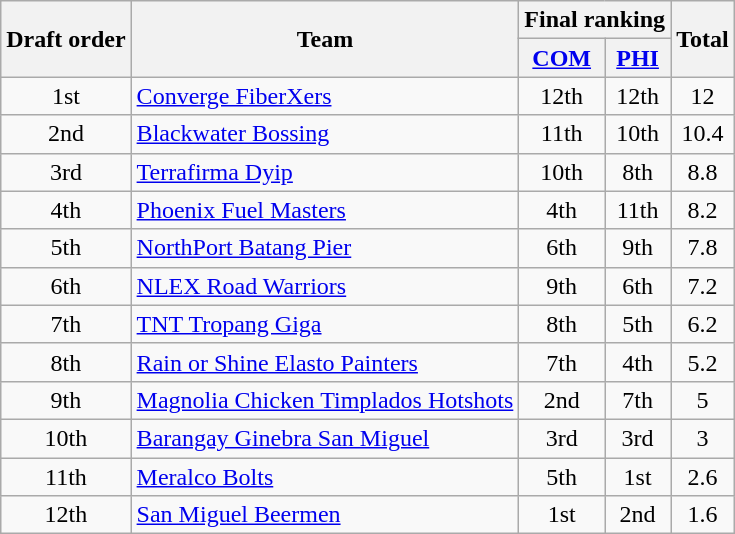<table class=wikitable style="text-align:center;">
<tr>
<th rowspan=2>Draft order</th>
<th rowspan=2>Team</th>
<th colspan=2>Final ranking</th>
<th rowspan=2>Total</th>
</tr>
<tr>
<th><a href='#'>COM</a></th>
<th><a href='#'>PHI</a></th>
</tr>
<tr>
<td>1st</td>
<td align="left"><a href='#'>Converge FiberXers</a></td>
<td>12th</td>
<td>12th</td>
<td>12</td>
</tr>
<tr>
<td>2nd</td>
<td align="left"><a href='#'>Blackwater Bossing</a></td>
<td>11th</td>
<td>10th</td>
<td>10.4</td>
</tr>
<tr>
<td>3rd</td>
<td align="left"><a href='#'>Terrafirma Dyip</a></td>
<td>10th</td>
<td>8th</td>
<td>8.8</td>
</tr>
<tr>
<td>4th</td>
<td align="left"><a href='#'>Phoenix Fuel Masters</a></td>
<td>4th</td>
<td>11th</td>
<td>8.2</td>
</tr>
<tr>
<td>5th</td>
<td align="left"><a href='#'>NorthPort Batang Pier</a></td>
<td>6th</td>
<td>9th</td>
<td>7.8</td>
</tr>
<tr>
<td>6th</td>
<td align="left"><a href='#'>NLEX Road Warriors</a></td>
<td>9th</td>
<td>6th</td>
<td>7.2</td>
</tr>
<tr>
<td>7th</td>
<td align="left"><a href='#'>TNT Tropang Giga</a></td>
<td>8th</td>
<td>5th</td>
<td>6.2</td>
</tr>
<tr>
<td>8th</td>
<td align="left"><a href='#'>Rain or Shine Elasto Painters</a></td>
<td>7th</td>
<td>4th</td>
<td>5.2</td>
</tr>
<tr>
<td>9th</td>
<td align="left"><a href='#'>Magnolia Chicken Timplados Hotshots</a></td>
<td>2nd</td>
<td>7th</td>
<td>5</td>
</tr>
<tr>
<td>10th</td>
<td align="left"><a href='#'>Barangay Ginebra San Miguel</a></td>
<td>3rd</td>
<td>3rd</td>
<td>3</td>
</tr>
<tr>
<td>11th</td>
<td align="left"><a href='#'>Meralco Bolts</a></td>
<td>5th</td>
<td>1st</td>
<td>2.6</td>
</tr>
<tr>
<td>12th</td>
<td align="left"><a href='#'>San Miguel Beermen</a></td>
<td>1st</td>
<td>2nd</td>
<td>1.6</td>
</tr>
</table>
